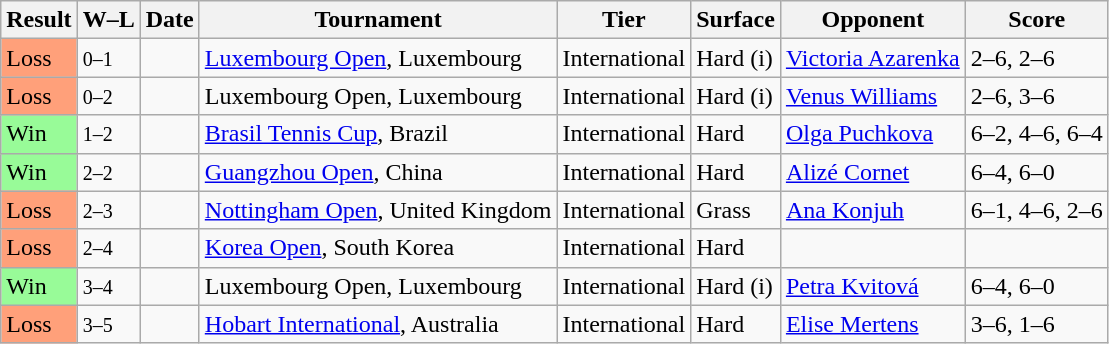<table class="sortable wikitable">
<tr>
<th>Result</th>
<th class="unsortable">W–L</th>
<th>Date</th>
<th>Tournament</th>
<th>Tier</th>
<th>Surface</th>
<th>Opponent</th>
<th class="unsortable">Score</th>
</tr>
<tr>
<td style="background:#ffa07a;">Loss</td>
<td><small>0–1</small></td>
<td><a href='#'></a></td>
<td><a href='#'>Luxembourg Open</a>, Luxembourg</td>
<td>International</td>
<td>Hard (i)</td>
<td> <a href='#'>Victoria Azarenka</a></td>
<td>2–6, 2–6</td>
</tr>
<tr>
<td style="background:#ffa07a;">Loss</td>
<td><small>0–2</small></td>
<td><a href='#'></a></td>
<td>Luxembourg Open, Luxembourg</td>
<td>International</td>
<td>Hard (i)</td>
<td> <a href='#'>Venus Williams</a></td>
<td>2–6, 3–6</td>
</tr>
<tr>
<td style="background:#98fb98;">Win</td>
<td><small>1–2</small></td>
<td></td>
<td><a href='#'>Brasil Tennis Cup</a>, Brazil</td>
<td>International</td>
<td>Hard</td>
<td> <a href='#'>Olga Puchkova</a></td>
<td>6–2, 4–6, 6–4</td>
</tr>
<tr>
<td style="background:#98fb98;">Win</td>
<td><small>2–2</small></td>
<td><a href='#'></a></td>
<td><a href='#'>Guangzhou Open</a>, China</td>
<td>International</td>
<td>Hard</td>
<td> <a href='#'>Alizé Cornet</a></td>
<td>6–4, 6–0</td>
</tr>
<tr>
<td style="background:#ffa07a;">Loss</td>
<td><small>2–3</small></td>
<td><a href='#'></a></td>
<td><a href='#'>Nottingham Open</a>, United Kingdom</td>
<td>International</td>
<td>Grass</td>
<td> <a href='#'>Ana Konjuh</a></td>
<td>6–1, 4–6, 2–6</td>
</tr>
<tr>
<td style="background:#ffa07a;">Loss</td>
<td><small>2–4</small></td>
<td></td>
<td><a href='#'>Korea Open</a>, South Korea</td>
<td>International</td>
<td>Hard</td>
<td></td>
<td></td>
</tr>
<tr>
<td style="background:#98fb98;">Win</td>
<td><small>3–4</small></td>
<td><a href='#'></a></td>
<td>Luxembourg Open, Luxembourg</td>
<td>International</td>
<td>Hard (i)</td>
<td> <a href='#'>Petra Kvitová</a></td>
<td>6–4, 6–0</td>
</tr>
<tr>
<td style="background:#ffa07a;">Loss</td>
<td><small>3–5</small></td>
<td><a href='#'></a></td>
<td><a href='#'>Hobart International</a>, Australia</td>
<td>International</td>
<td>Hard</td>
<td> <a href='#'>Elise Mertens</a></td>
<td>3–6, 1–6</td>
</tr>
</table>
